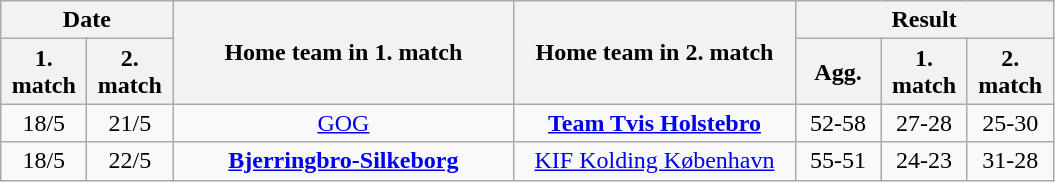<table class="wikitable" style="text-align:center; margin-left:1em;">
<tr>
<th colspan="2">Date</th>
<th rowspan="2" style="width:220px;">Home team in 1. match</th>
<th rowspan="2" style="width:180px;">Home team in 2. match</th>
<th colspan="3">Result</th>
</tr>
<tr>
<th style="width:50px;">1. match</th>
<th style="width:50px;">2. match</th>
<th style="width:50px;">Agg.</th>
<th style="width:50px;">1. match</th>
<th style="width:50px;">2. match</th>
</tr>
<tr>
<td>18/5</td>
<td>21/5</td>
<td><a href='#'>GOG</a></td>
<td><strong><a href='#'>Team Tvis Holstebro</a></strong></td>
<td>52-58</td>
<td>27-28</td>
<td>25-30</td>
</tr>
<tr>
<td>18/5</td>
<td>22/5</td>
<td><strong><a href='#'>Bjerringbro-Silkeborg</a></strong></td>
<td><a href='#'>KIF Kolding København</a></td>
<td>55-51</td>
<td>24-23</td>
<td>31-28</td>
</tr>
</table>
